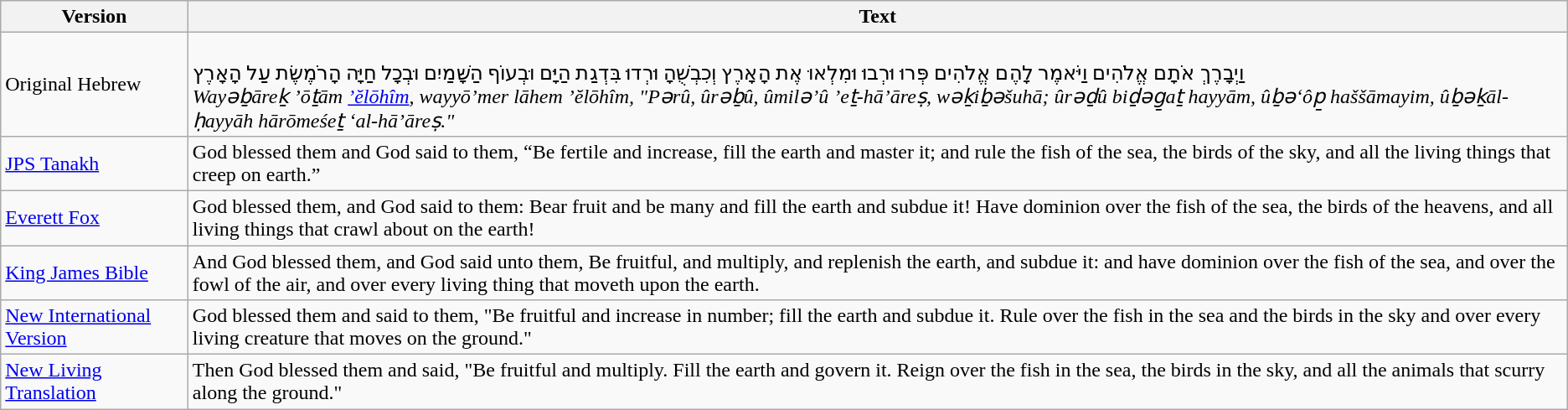<table class="wikitable">
<tr>
<th>Version</th>
<th>Text</th>
</tr>
<tr>
<td>Original Hebrew</td>
<td><br>וַיְבָרֶךְ אֹתָם אֱלֹהִים וַיֹּאמֶר לָהֶם אֱלֹהִים פְּרוּ וּרְבוּ וּמִלְאוּ אֶת הָאָרֶץ וְכִבְשֻׁהָ וּרְדוּ בִּדְגַת הַיָּם וּבְעוֹף הַשָּׁמַיִם וּבְכָל חַיָּה הָרֹמֶשֶׂת עַל הָאָרֶץ <br> <em>Wayəḇāreḵ ’ōṯām <a href='#'>’ĕlōhîm</a>, wayyō’mer lāhem ’ĕlōhîm, "Pərû, ûrəḇû, ûmilə’û ’eṯ-hā’āreṣ, wəḵiḇəšuhā; ûrəḏû biḏəg̱aṯ hayyām, ûḇə‘ôp̱ haššāmayim, ûḇəḵāl-ḥayyāh hārōmeśeṯ ‘al-hā’āreṣ."</em></td>
</tr>
<tr>
<td><a href='#'>JPS Tanakh</a></td>
<td>God blessed them and God said to them, “Be fertile and increase, fill the earth and master it; and rule the fish of the sea, the birds of the sky, and all the living things that creep on earth.”</td>
</tr>
<tr>
<td><a href='#'>Everett Fox</a></td>
<td>God blessed them, and God said to them: Bear fruit and be many and fill the earth and subdue it! Have dominion over the fish of the sea, the birds of the heavens, and all living things that crawl about on the earth!</td>
</tr>
<tr>
<td><a href='#'>King James Bible</a></td>
<td>And God blessed them, and God said unto them, Be fruitful, and multiply, and replenish the earth, and subdue it: and have dominion over the fish of the sea, and over the fowl of the air, and over every living thing that moveth upon the earth.</td>
</tr>
<tr>
<td><a href='#'>New International Version</a></td>
<td>God blessed them and said to them, "Be fruitful and increase in number; fill the earth and subdue it. Rule over the fish in the sea and the birds in the sky and over every living creature that moves on the ground."</td>
</tr>
<tr>
<td><a href='#'>New Living Translation</a></td>
<td>Then God blessed them and said, "Be fruitful and multiply. Fill the earth and govern it. Reign over the fish in the sea, the birds in the sky, and all the animals that scurry along the ground."</td>
</tr>
</table>
